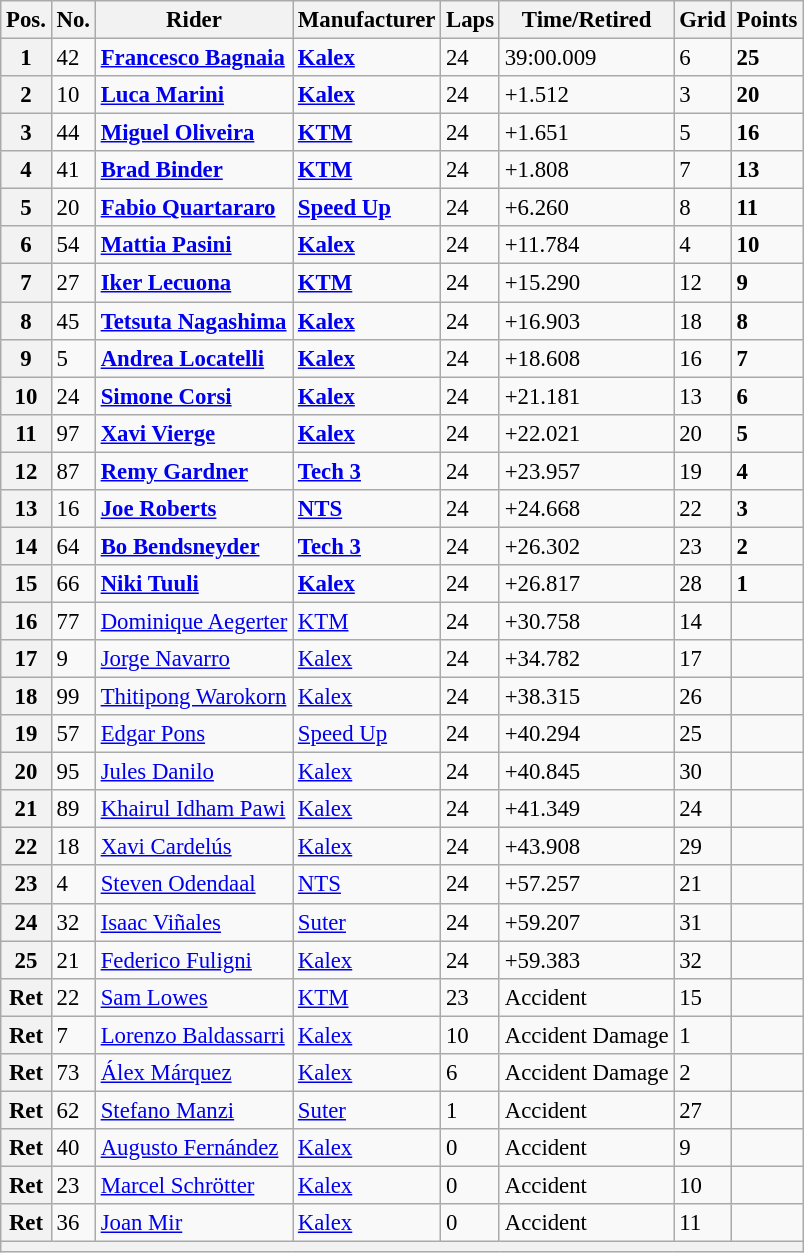<table class="wikitable" style="font-size: 95%;">
<tr>
<th>Pos.</th>
<th>No.</th>
<th>Rider</th>
<th>Manufacturer</th>
<th>Laps</th>
<th>Time/Retired</th>
<th>Grid</th>
<th>Points</th>
</tr>
<tr>
<th>1</th>
<td>42</td>
<td> <strong><a href='#'>Francesco Bagnaia</a></strong></td>
<td><strong><a href='#'>Kalex</a></strong></td>
<td>24</td>
<td>39:00.009</td>
<td>6</td>
<td><strong>25</strong></td>
</tr>
<tr>
<th>2</th>
<td>10</td>
<td> <strong><a href='#'>Luca Marini</a></strong></td>
<td><strong><a href='#'>Kalex</a></strong></td>
<td>24</td>
<td>+1.512</td>
<td>3</td>
<td><strong>20</strong></td>
</tr>
<tr>
<th>3</th>
<td>44</td>
<td> <strong><a href='#'>Miguel Oliveira</a></strong></td>
<td><strong><a href='#'>KTM</a></strong></td>
<td>24</td>
<td>+1.651</td>
<td>5</td>
<td><strong>16</strong></td>
</tr>
<tr>
<th>4</th>
<td>41</td>
<td> <strong><a href='#'>Brad Binder</a></strong></td>
<td><strong><a href='#'>KTM</a></strong></td>
<td>24</td>
<td>+1.808</td>
<td>7</td>
<td><strong>13</strong></td>
</tr>
<tr>
<th>5</th>
<td>20</td>
<td> <strong><a href='#'>Fabio Quartararo</a></strong></td>
<td><strong><a href='#'>Speed Up</a></strong></td>
<td>24</td>
<td>+6.260</td>
<td>8</td>
<td><strong>11</strong></td>
</tr>
<tr>
<th>6</th>
<td>54</td>
<td> <strong><a href='#'>Mattia Pasini</a></strong></td>
<td><strong><a href='#'>Kalex</a></strong></td>
<td>24</td>
<td>+11.784</td>
<td>4</td>
<td><strong>10</strong></td>
</tr>
<tr>
<th>7</th>
<td>27</td>
<td> <strong><a href='#'>Iker Lecuona</a></strong></td>
<td><strong><a href='#'>KTM</a></strong></td>
<td>24</td>
<td>+15.290</td>
<td>12</td>
<td><strong>9</strong></td>
</tr>
<tr>
<th>8</th>
<td>45</td>
<td> <strong><a href='#'>Tetsuta Nagashima</a></strong></td>
<td><strong><a href='#'>Kalex</a></strong></td>
<td>24</td>
<td>+16.903</td>
<td>18</td>
<td><strong>8</strong></td>
</tr>
<tr>
<th>9</th>
<td>5</td>
<td> <strong><a href='#'>Andrea Locatelli</a></strong></td>
<td><strong><a href='#'>Kalex</a></strong></td>
<td>24</td>
<td>+18.608</td>
<td>16</td>
<td><strong>7</strong></td>
</tr>
<tr>
<th>10</th>
<td>24</td>
<td> <strong><a href='#'>Simone Corsi</a></strong></td>
<td><strong><a href='#'>Kalex</a></strong></td>
<td>24</td>
<td>+21.181</td>
<td>13</td>
<td><strong>6</strong></td>
</tr>
<tr>
<th>11</th>
<td>97</td>
<td> <strong><a href='#'>Xavi Vierge</a></strong></td>
<td><strong><a href='#'>Kalex</a></strong></td>
<td>24</td>
<td>+22.021</td>
<td>20</td>
<td><strong>5</strong></td>
</tr>
<tr>
<th>12</th>
<td>87</td>
<td> <strong><a href='#'>Remy Gardner</a></strong></td>
<td><strong><a href='#'>Tech 3</a></strong></td>
<td>24</td>
<td>+23.957</td>
<td>19</td>
<td><strong>4</strong></td>
</tr>
<tr>
<th>13</th>
<td>16</td>
<td> <strong><a href='#'>Joe Roberts</a></strong></td>
<td><strong><a href='#'>NTS</a></strong></td>
<td>24</td>
<td>+24.668</td>
<td>22</td>
<td><strong>3</strong></td>
</tr>
<tr>
<th>14</th>
<td>64</td>
<td> <strong><a href='#'>Bo Bendsneyder</a></strong></td>
<td><strong><a href='#'>Tech 3</a></strong></td>
<td>24</td>
<td>+26.302</td>
<td>23</td>
<td><strong>2</strong></td>
</tr>
<tr>
<th>15</th>
<td>66</td>
<td> <strong><a href='#'>Niki Tuuli</a></strong></td>
<td><strong><a href='#'>Kalex</a></strong></td>
<td>24</td>
<td>+26.817</td>
<td>28</td>
<td><strong>1</strong></td>
</tr>
<tr>
<th>16</th>
<td>77</td>
<td> <a href='#'>Dominique Aegerter</a></td>
<td><a href='#'>KTM</a></td>
<td>24</td>
<td>+30.758</td>
<td>14</td>
<td></td>
</tr>
<tr>
<th>17</th>
<td>9</td>
<td> <a href='#'>Jorge Navarro</a></td>
<td><a href='#'>Kalex</a></td>
<td>24</td>
<td>+34.782</td>
<td>17</td>
<td></td>
</tr>
<tr>
<th>18</th>
<td>99</td>
<td> <a href='#'>Thitipong Warokorn</a></td>
<td><a href='#'>Kalex</a></td>
<td>24</td>
<td>+38.315</td>
<td>26</td>
<td></td>
</tr>
<tr>
<th>19</th>
<td>57</td>
<td> <a href='#'>Edgar Pons</a></td>
<td><a href='#'>Speed Up</a></td>
<td>24</td>
<td>+40.294</td>
<td>25</td>
<td></td>
</tr>
<tr>
<th>20</th>
<td>95</td>
<td> <a href='#'>Jules Danilo</a></td>
<td><a href='#'>Kalex</a></td>
<td>24</td>
<td>+40.845</td>
<td>30</td>
<td></td>
</tr>
<tr>
<th>21</th>
<td>89</td>
<td> <a href='#'>Khairul Idham Pawi</a></td>
<td><a href='#'>Kalex</a></td>
<td>24</td>
<td>+41.349</td>
<td>24</td>
<td></td>
</tr>
<tr>
<th>22</th>
<td>18</td>
<td> <a href='#'>Xavi Cardelús</a></td>
<td><a href='#'>Kalex</a></td>
<td>24</td>
<td>+43.908</td>
<td>29</td>
<td></td>
</tr>
<tr>
<th>23</th>
<td>4</td>
<td> <a href='#'>Steven Odendaal</a></td>
<td><a href='#'>NTS</a></td>
<td>24</td>
<td>+57.257</td>
<td>21</td>
<td></td>
</tr>
<tr>
<th>24</th>
<td>32</td>
<td> <a href='#'>Isaac Viñales</a></td>
<td><a href='#'>Suter</a></td>
<td>24</td>
<td>+59.207</td>
<td>31</td>
<td></td>
</tr>
<tr>
<th>25</th>
<td>21</td>
<td> <a href='#'>Federico Fuligni</a></td>
<td><a href='#'>Kalex</a></td>
<td>24</td>
<td>+59.383</td>
<td>32</td>
<td></td>
</tr>
<tr>
<th>Ret</th>
<td>22</td>
<td> <a href='#'>Sam Lowes</a></td>
<td><a href='#'>KTM</a></td>
<td>23</td>
<td>Accident</td>
<td>15</td>
<td></td>
</tr>
<tr>
<th>Ret</th>
<td>7</td>
<td> <a href='#'>Lorenzo Baldassarri</a></td>
<td><a href='#'>Kalex</a></td>
<td>10</td>
<td>Accident Damage</td>
<td>1</td>
<td></td>
</tr>
<tr>
<th>Ret</th>
<td>73</td>
<td> <a href='#'>Álex Márquez</a></td>
<td><a href='#'>Kalex</a></td>
<td>6</td>
<td>Accident Damage</td>
<td>2</td>
<td></td>
</tr>
<tr>
<th>Ret</th>
<td>62</td>
<td> <a href='#'>Stefano Manzi</a></td>
<td><a href='#'>Suter</a></td>
<td>1</td>
<td>Accident</td>
<td>27</td>
<td></td>
</tr>
<tr>
<th>Ret</th>
<td>40</td>
<td> <a href='#'>Augusto Fernández</a></td>
<td><a href='#'>Kalex</a></td>
<td>0</td>
<td>Accident</td>
<td>9</td>
<td></td>
</tr>
<tr>
<th>Ret</th>
<td>23</td>
<td> <a href='#'>Marcel Schrötter</a></td>
<td><a href='#'>Kalex</a></td>
<td>0</td>
<td>Accident</td>
<td>10</td>
<td></td>
</tr>
<tr>
<th>Ret</th>
<td>36</td>
<td> <a href='#'>Joan Mir</a></td>
<td><a href='#'>Kalex</a></td>
<td>0</td>
<td>Accident</td>
<td>11</td>
<td></td>
</tr>
<tr>
<th colspan=8></th>
</tr>
</table>
